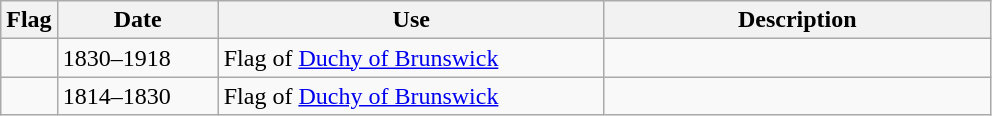<table class="wikitable">
<tr>
<th>Flag</th>
<th style="width:100px">Date</th>
<th style="width:250px">Use</th>
<th style="width:250px">Description</th>
</tr>
<tr>
<td></td>
<td>1830–1918</td>
<td>Flag of <a href='#'>Duchy of Brunswick</a></td>
<td></td>
</tr>
<tr>
<td></td>
<td>1814–1830</td>
<td>Flag of <a href='#'>Duchy of Brunswick</a></td>
<td></td>
</tr>
</table>
